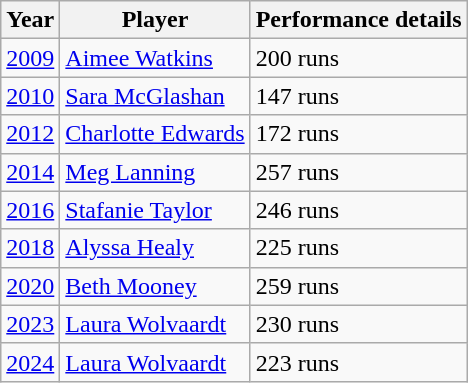<table class="wikitable" style="text-align:left;">
<tr>
<th>Year</th>
<th>Player</th>
<th>Performance details</th>
</tr>
<tr>
<td><a href='#'>2009</a></td>
<td> <a href='#'>Aimee Watkins</a></td>
<td>200 runs</td>
</tr>
<tr>
<td><a href='#'>2010</a></td>
<td> <a href='#'>Sara McGlashan</a></td>
<td>147 runs</td>
</tr>
<tr>
<td><a href='#'>2012</a></td>
<td> <a href='#'>Charlotte Edwards</a></td>
<td>172 runs</td>
</tr>
<tr>
<td><a href='#'>2014</a></td>
<td> <a href='#'>Meg Lanning</a></td>
<td>257 runs</td>
</tr>
<tr>
<td><a href='#'>2016</a></td>
<td> <a href='#'>Stafanie Taylor</a></td>
<td>246 runs</td>
</tr>
<tr>
<td><a href='#'>2018</a></td>
<td> <a href='#'>Alyssa Healy</a></td>
<td>225 runs</td>
</tr>
<tr>
<td><a href='#'>2020</a></td>
<td> <a href='#'>Beth Mooney</a></td>
<td>259 runs</td>
</tr>
<tr>
<td><a href='#'>2023</a></td>
<td> <a href='#'>Laura Wolvaardt</a></td>
<td>230 runs</td>
</tr>
<tr>
<td><a href='#'>2024</a></td>
<td> <a href='#'>Laura Wolvaardt</a></td>
<td>223 runs</td>
</tr>
</table>
